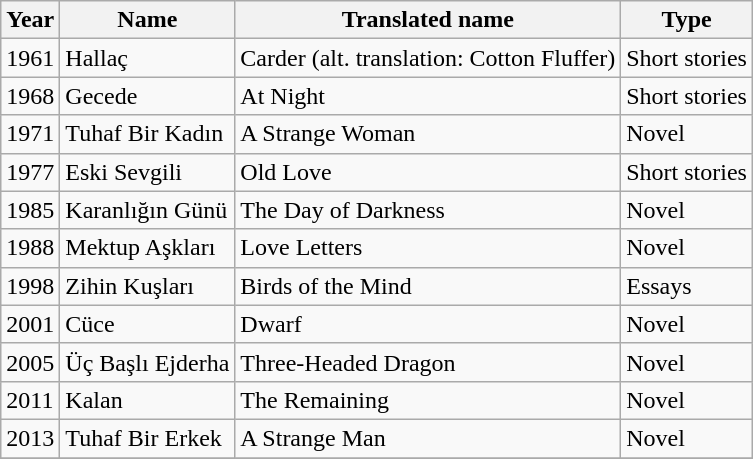<table class="wikitable">
<tr>
<th>Year</th>
<th>Name</th>
<th>Translated name</th>
<th>Type</th>
</tr>
<tr>
<td>1961</td>
<td>Hallaç</td>
<td>Carder (alt. translation: Cotton Fluffer)</td>
<td>Short stories</td>
</tr>
<tr>
<td>1968</td>
<td>Gecede</td>
<td>At Night</td>
<td>Short stories</td>
</tr>
<tr>
<td>1971</td>
<td>Tuhaf Bir Kadın</td>
<td>A Strange Woman</td>
<td>Novel</td>
</tr>
<tr>
<td>1977</td>
<td>Eski Sevgili</td>
<td>Old Love</td>
<td>Short stories</td>
</tr>
<tr>
<td>1985</td>
<td>Karanlığın Günü</td>
<td>The Day of Darkness</td>
<td>Novel</td>
</tr>
<tr>
<td>1988</td>
<td>Mektup Aşkları</td>
<td>Love Letters</td>
<td>Novel</td>
</tr>
<tr>
<td>1998</td>
<td>Zihin Kuşları</td>
<td>Birds of the Mind</td>
<td>Essays</td>
</tr>
<tr>
<td>2001</td>
<td>Cüce</td>
<td>Dwarf</td>
<td>Novel</td>
</tr>
<tr>
<td>2005</td>
<td>Üç Başlı Ejderha</td>
<td>Three-Headed Dragon</td>
<td>Novel</td>
</tr>
<tr>
<td>2011</td>
<td>Kalan</td>
<td>The Remaining</td>
<td>Novel</td>
</tr>
<tr>
<td>2013</td>
<td>Tuhaf Bir Erkek</td>
<td>A Strange Man</td>
<td>Novel</td>
</tr>
<tr>
</tr>
</table>
